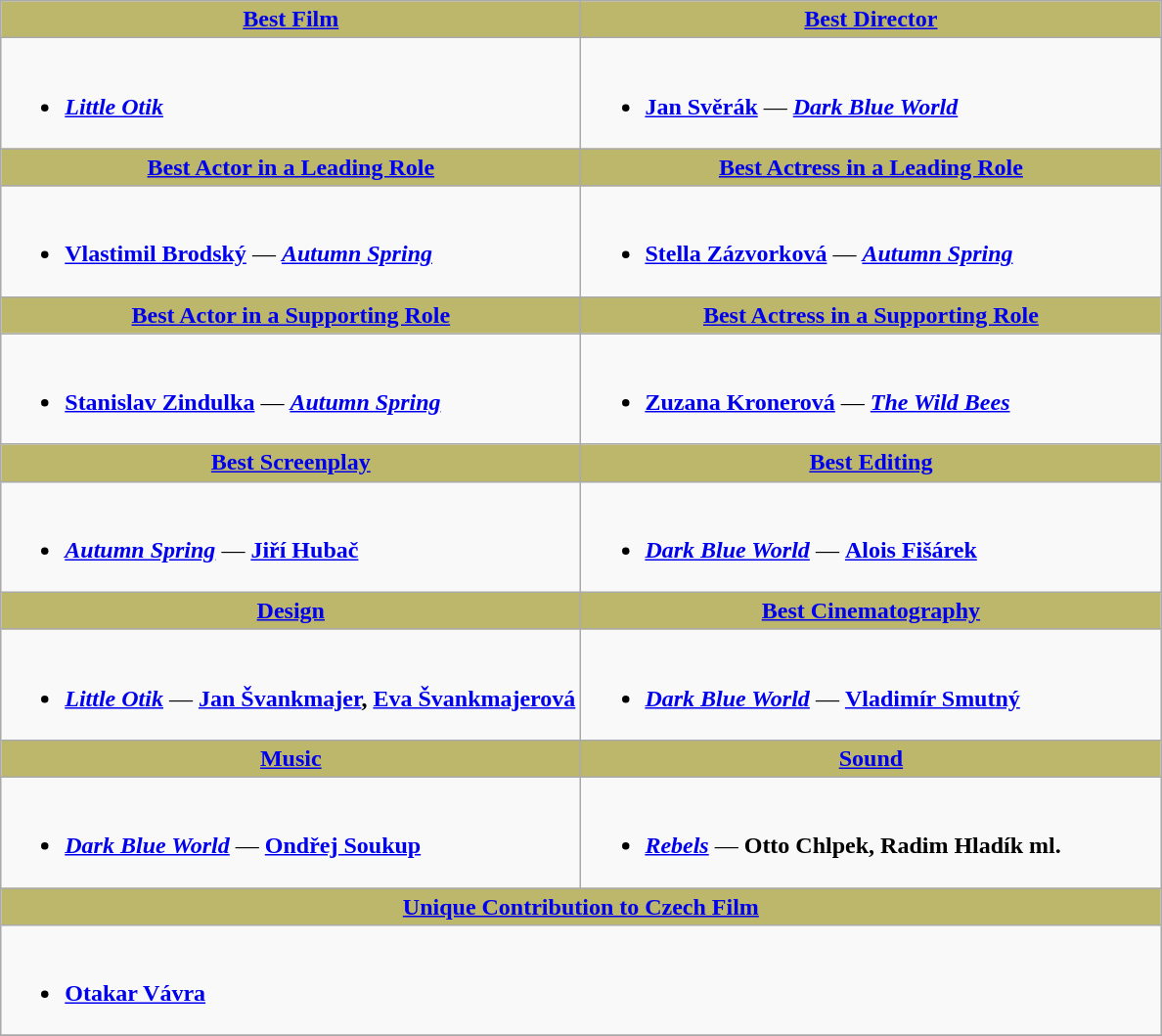<table class=wikitable>
<tr>
<th style="background:#BDB76B; width: 50%"><a href='#'>Best Film</a></th>
<th style="background:#BDB76B; width: 50%"><a href='#'>Best Director</a></th>
</tr>
<tr>
<td valign="top"><br><ul><li><strong><em><a href='#'>Little Otik</a></em></strong></li></ul></td>
<td valign="top"><br><ul><li><strong><a href='#'>Jan Svěrák</a></strong> — <strong><em><a href='#'>Dark Blue World</a></em></strong></li></ul></td>
</tr>
<tr>
<th style="background:#BDB76B;"><a href='#'>Best Actor in a Leading Role</a></th>
<th style="background:#BDB76B;"><a href='#'>Best Actress in a Leading Role</a></th>
</tr>
<tr>
<td valign="top"><br><ul><li><strong><a href='#'>Vlastimil Brodský</a></strong> — <strong><em><a href='#'>Autumn Spring</a></em></strong></li></ul></td>
<td valign="top"><br><ul><li><strong><a href='#'>Stella Zázvorková</a></strong> — <strong><em><a href='#'>Autumn Spring</a></em></strong></li></ul></td>
</tr>
<tr>
<th style="background:#BDB76B;"><a href='#'>Best Actor in a Supporting Role</a></th>
<th style="background:#BDB76B;"><a href='#'>Best Actress in a Supporting Role</a></th>
</tr>
<tr>
<td valign="top"><br><ul><li><strong><a href='#'>Stanislav Zindulka</a></strong> — <strong><em><a href='#'>Autumn Spring</a></em></strong></li></ul></td>
<td valign="top"><br><ul><li><strong><a href='#'>Zuzana Kronerová</a></strong> — <strong><em><a href='#'>The Wild Bees</a></em></strong></li></ul></td>
</tr>
<tr>
<th style="background:#BDB76B;"><a href='#'>Best Screenplay</a></th>
<th style="background:#BDB76B;"><a href='#'>Best Editing</a></th>
</tr>
<tr>
<td valign="top"><br><ul><li><strong><em><a href='#'>Autumn Spring</a></em></strong> — <strong><a href='#'>Jiří Hubač</a></strong></li></ul></td>
<td valign="top"><br><ul><li><strong><em><a href='#'>Dark Blue World</a></em></strong> — <strong><a href='#'>Alois Fišárek</a></strong></li></ul></td>
</tr>
<tr>
<th style="background:#BDB76B;"><a href='#'>Design</a></th>
<th style="background:#BDB76B;"><a href='#'>Best Cinematography</a></th>
</tr>
<tr>
<td valign="top"><br><ul><li><strong><em><a href='#'>Little Otik</a></em></strong> — <strong><a href='#'>Jan Švankmajer</a>, <a href='#'>Eva Švankmajerová</a>	</strong></li></ul></td>
<td valign="top"><br><ul><li><strong><em><a href='#'>Dark Blue World</a></em></strong> — <strong><a href='#'>Vladimír Smutný</a></strong></li></ul></td>
</tr>
<tr>
<th style="background:#BDB76B;"><a href='#'>Music</a></th>
<th style="background:#BDB76B;"><a href='#'>Sound</a></th>
</tr>
<tr>
<td valign="top"><br><ul><li><strong><em><a href='#'>Dark Blue World</a></em></strong> — <strong><a href='#'>Ondřej Soukup</a></strong></li></ul></td>
<td valign="top"><br><ul><li><strong><em><a href='#'>Rebels</a></em></strong> — <strong>Otto Chlpek, Radim Hladík ml.</strong></li></ul></td>
</tr>
<tr>
<th style="background:#BDB76B;" colspan="2"><a href='#'>Unique Contribution to Czech Film</a></th>
</tr>
<tr>
<td valign="top" colspan="2"><br><ul><li><strong><a href='#'>Otakar Vávra</a></strong></li></ul></td>
</tr>
<tr>
</tr>
</table>
